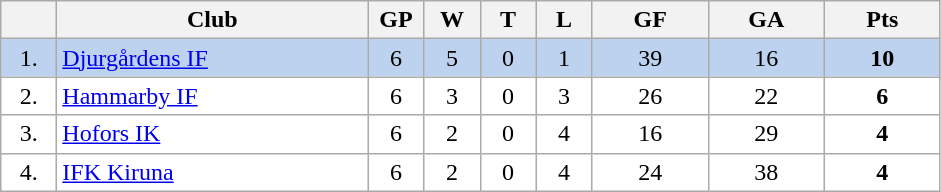<table class="wikitable">
<tr>
<th width="30"></th>
<th width="200">Club</th>
<th width="30">GP</th>
<th width="30">W</th>
<th width="30">T</th>
<th width="30">L</th>
<th width="70">GF</th>
<th width="70">GA</th>
<th width="70">Pts</th>
</tr>
<tr bgcolor="#BCD2EE" align="center">
<td>1.</td>
<td align="left"><a href='#'>Djurgårdens IF</a></td>
<td>6</td>
<td>5</td>
<td>0</td>
<td>1</td>
<td>39</td>
<td>16</td>
<td><strong>10</strong></td>
</tr>
<tr bgcolor="#FFFFFF" align="center">
<td>2.</td>
<td align="left"><a href='#'>Hammarby IF</a></td>
<td>6</td>
<td>3</td>
<td>0</td>
<td>3</td>
<td>26</td>
<td>22</td>
<td><strong>6</strong></td>
</tr>
<tr bgcolor="#FFFFFF" align="center">
<td>3.</td>
<td align="left"><a href='#'>Hofors IK</a></td>
<td>6</td>
<td>2</td>
<td>0</td>
<td>4</td>
<td>16</td>
<td>29</td>
<td><strong>4</strong></td>
</tr>
<tr bgcolor="#FFFFFF" align="center">
<td>4.</td>
<td align="left"><a href='#'>IFK Kiruna</a></td>
<td>6</td>
<td>2</td>
<td>0</td>
<td>4</td>
<td>24</td>
<td>38</td>
<td><strong>4</strong></td>
</tr>
</table>
